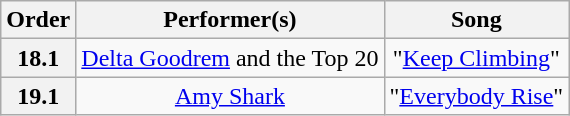<table class="wikitable" style="text-align:center;">
<tr>
<th scope="col">Order</th>
<th scope="col">Performer(s)</th>
<th scope="col">Song</th>
</tr>
<tr>
<th scope="row">18.1</th>
<td><a href='#'>Delta Goodrem</a> and the Top 20</td>
<td>"<a href='#'>Keep Climbing</a>"</td>
</tr>
<tr>
<th scope="row">19.1</th>
<td><a href='#'>Amy Shark</a></td>
<td>"<a href='#'>Everybody Rise</a>"</td>
</tr>
</table>
